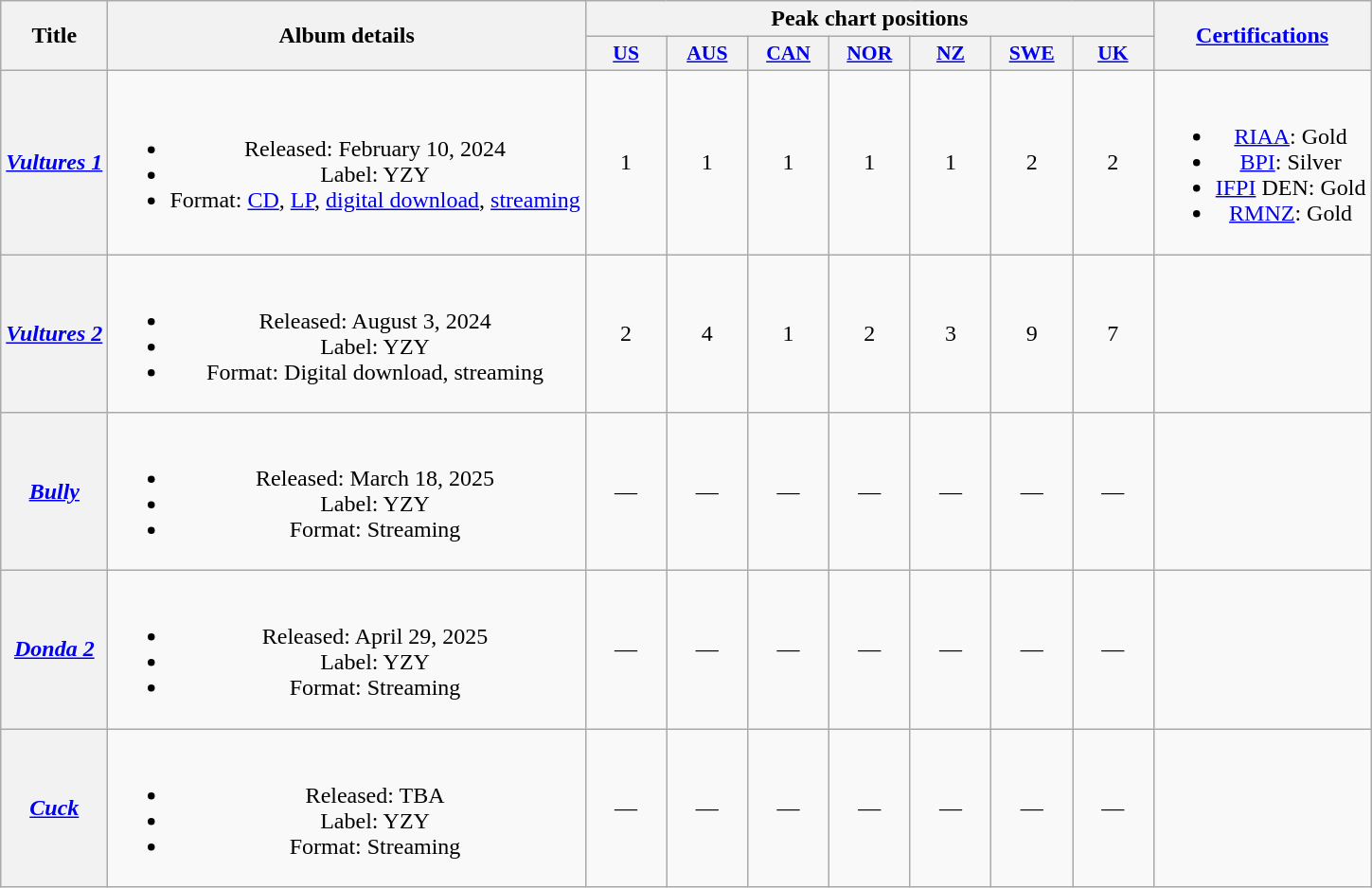<table class="wikitable plainrowheaders" style="text-align:center">
<tr>
<th scope="col" rowspan="2">Title</th>
<th scope="col" rowspan="2">Album details</th>
<th scope="col" colspan="7">Peak chart positions</th>
<th rowspan="2"><a href='#'>Certifications</a></th>
</tr>
<tr>
<th scope="col" style="width:3.5em;font-size:90%;"><a href='#'>US</a><br></th>
<th scope="col" style="width:3.5em;font-size:90%;"><a href='#'>AUS</a><br></th>
<th scope="col" style="width:3.5em;font-size:90%;"><a href='#'>CAN</a><br></th>
<th scope="col" style="width:3.5em;font-size:90%;"><a href='#'>NOR</a><br></th>
<th scope="col" style="width:3.5em;font-size:90%;"><a href='#'>NZ</a><br></th>
<th scope="col" style="width:3.5em;font-size:90%;"><a href='#'>SWE</a><br></th>
<th scope="col" style="width:3.5em;font-size:90%;"><a href='#'>UK</a><br></th>
</tr>
<tr>
<th scope="row"><em><a href='#'>Vultures 1</a></em><br></th>
<td><br><ul><li>Released: February 10, 2024</li><li>Label: YZY</li><li>Format: <a href='#'>CD</a>, <a href='#'>LP</a>, <a href='#'>digital download</a>, <a href='#'>streaming</a></li></ul></td>
<td>1</td>
<td>1</td>
<td>1</td>
<td>1</td>
<td>1</td>
<td>2</td>
<td>2</td>
<td><br><ul><li><a href='#'>RIAA</a>: Gold</li><li><a href='#'>BPI</a>: Silver</li><li><a href='#'>IFPI</a> DEN: Gold</li><li><a href='#'>RMNZ</a>: Gold</li></ul></td>
</tr>
<tr>
<th scope="row"><em><a href='#'>Vultures 2</a></em><br></th>
<td><br><ul><li>Released: August 3, 2024</li><li>Label: YZY</li><li>Format: Digital download, streaming</li></ul></td>
<td>2</td>
<td>4</td>
<td>1</td>
<td>2<br></td>
<td>3</td>
<td>9<br></td>
<td>7</td>
<td></td>
</tr>
<tr>
<th scope="row"><em><a href='#'>Bully</a></em><br></th>
<td><br><ul><li>Released: March 18, 2025</li><li>Label: YZY</li><li>Format: Streaming</li></ul></td>
<td>—</td>
<td>—</td>
<td>—</td>
<td>—</td>
<td>—</td>
<td>—</td>
<td>—</td>
<td></td>
</tr>
<tr>
<th scope="row"><a href='#'><em>Donda 2</em></a><br></th>
<td><br><ul><li>Released: April 29, 2025</li><li>Label: YZY</li><li>Format: Streaming</li></ul></td>
<td>—</td>
<td>—</td>
<td>—</td>
<td>—</td>
<td>—</td>
<td>—</td>
<td>—</td>
<td></td>
</tr>
<tr>
<th scope="row"><em><a href='#'>Cuck</a></em><br></th>
<td><br><ul><li>Released: TBA</li><li>Label: YZY</li><li>Format: Streaming</li></ul></td>
<td>—</td>
<td>—</td>
<td>—</td>
<td>—</td>
<td>—</td>
<td>—</td>
<td>—</td>
<td></td>
</tr>
</table>
